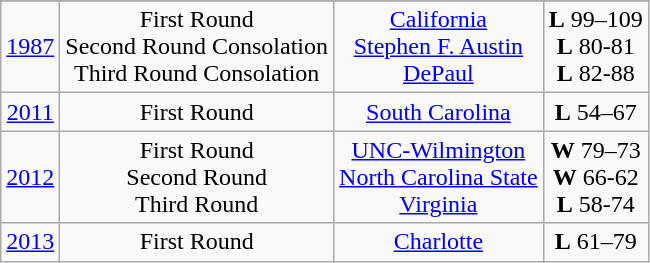<table class="wikitable">
<tr>
</tr>
<tr style="text-align:center;">
<td><a href='#'>1987</a></td>
<td>First Round<br>Second Round Consolation<br>Third Round Consolation</td>
<td><a href='#'>California</a><br><a href='#'>Stephen F. Austin</a><br><a href='#'>DePaul</a></td>
<td><strong>L</strong> 99–109<br><strong>L</strong> 80-81<br><strong>L</strong> 82-88</td>
</tr>
<tr style="text-align:center;">
<td><a href='#'>2011</a></td>
<td>First Round</td>
<td><a href='#'>South Carolina</a></td>
<td><strong>L</strong> 54–67</td>
</tr>
<tr style="text-align:center;">
<td><a href='#'>2012</a></td>
<td>First Round<br>Second Round<br>Third Round</td>
<td><a href='#'>UNC-Wilmington</a><br><a href='#'>North Carolina State</a><br><a href='#'>Virginia</a></td>
<td><strong>W</strong> 79–73<br><strong>W</strong> 66-62<br><strong>L</strong> 58-74</td>
</tr>
<tr style="text-align:center;">
<td><a href='#'>2013</a></td>
<td>First Round</td>
<td><a href='#'>Charlotte</a></td>
<td><strong>L</strong> 61–79</td>
</tr>
</table>
